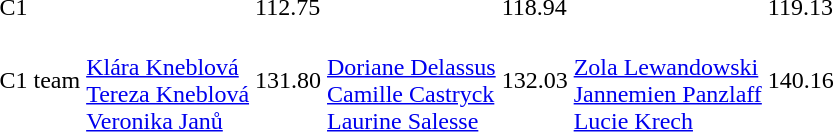<table>
<tr>
<td>C1</td>
<td></td>
<td>112.75</td>
<td></td>
<td>118.94</td>
<td></td>
<td>119.13</td>
</tr>
<tr>
<td>C1 team</td>
<td><br><a href='#'>Klára Kneblová</a><br><a href='#'>Tereza Kneblová</a><br><a href='#'>Veronika Janů</a></td>
<td>131.80</td>
<td><br><a href='#'>Doriane Delassus</a><br><a href='#'>Camille Castryck</a><br><a href='#'>Laurine Salesse</a></td>
<td>132.03</td>
<td><br><a href='#'>Zola Lewandowski</a><br><a href='#'>Jannemien Panzlaff</a><br><a href='#'>Lucie Krech</a></td>
<td>140.16</td>
</tr>
</table>
